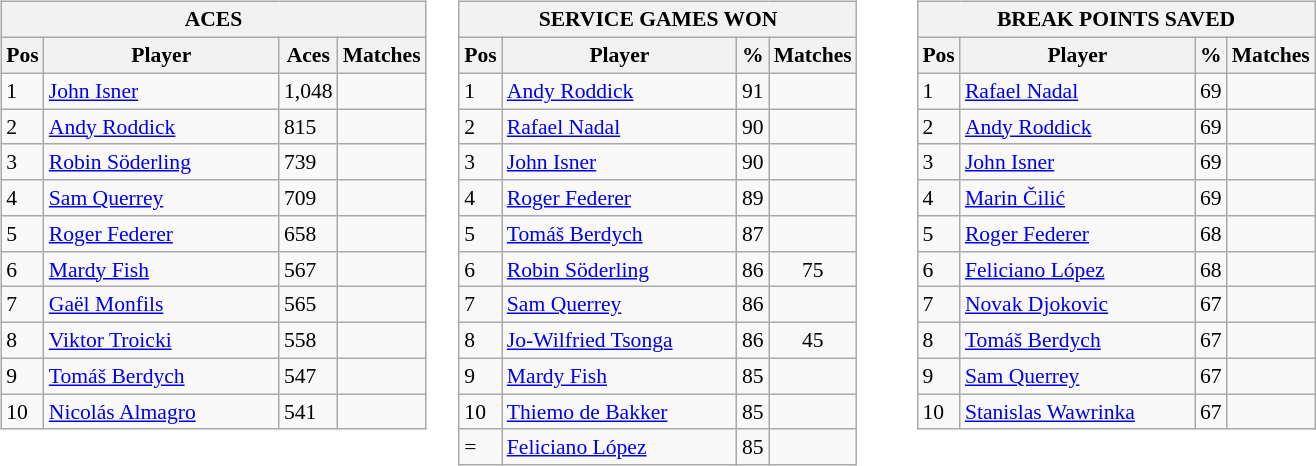<table>
<tr>
<td style="width:33%; vertical-align:top"><br><table class=wikitable style=font-size:90%>
<tr>
<th colspan=4>ACES</th>
</tr>
<tr>
<th>Pos</th>
<th width=150>Player</th>
<th>Aces</th>
<th>Matches</th>
</tr>
<tr bgcolor=>
<td>1</td>
<td> <a href='#'>John Isner</a></td>
<td>1,048</td>
<td></td>
</tr>
<tr>
<td>2</td>
<td> <a href='#'>Andy Roddick</a></td>
<td>815</td>
<td></td>
</tr>
<tr bgcolor=>
<td>3</td>
<td> <a href='#'>Robin Söderling</a></td>
<td>739</td>
<td></td>
</tr>
<tr>
<td>4</td>
<td> <a href='#'>Sam Querrey</a></td>
<td>709</td>
<td></td>
</tr>
<tr bgcolor=>
<td>5</td>
<td> <a href='#'>Roger Federer</a></td>
<td>658</td>
<td></td>
</tr>
<tr>
<td>6</td>
<td> <a href='#'>Mardy Fish</a></td>
<td>567</td>
<td></td>
</tr>
<tr bgcolor=>
<td>7</td>
<td> <a href='#'>Gaël Monfils</a></td>
<td>565</td>
<td></td>
</tr>
<tr>
<td>8</td>
<td> <a href='#'>Viktor Troicki</a></td>
<td>558</td>
<td></td>
</tr>
<tr bgcolor=>
<td>9</td>
<td> <a href='#'>Tomáš Berdych</a></td>
<td>547</td>
<td></td>
</tr>
<tr>
<td>10</td>
<td> <a href='#'>Nicolás Almagro</a></td>
<td>541</td>
<td></td>
</tr>
</table>
</td>
<td style="width:33%; vertical-align:top"><br><table class=wikitable style=font-size:90%>
<tr>
<th colspan=4>SERVICE GAMES WON</th>
</tr>
<tr>
<th>Pos</th>
<th width=150>Player</th>
<th>%</th>
<th>Matches</th>
</tr>
<tr bgcolor=>
<td>1</td>
<td> <a href='#'>Andy Roddick</a></td>
<td>91</td>
<td></td>
</tr>
<tr>
<td>2</td>
<td> <a href='#'>Rafael Nadal</a></td>
<td>90</td>
<td></td>
</tr>
<tr bgcolor=>
<td>3</td>
<td> <a href='#'>John Isner</a></td>
<td>90</td>
<td></td>
</tr>
<tr>
<td>4</td>
<td> <a href='#'>Roger Federer</a></td>
<td>89</td>
<td></td>
</tr>
<tr bgcolor=>
<td>5</td>
<td> <a href='#'>Tomáš Berdych</a></td>
<td>87</td>
<td></td>
</tr>
<tr>
<td>6</td>
<td> <a href='#'>Robin Söderling</a></td>
<td>86</td>
<td align=center>75</td>
</tr>
<tr bgcolor=>
<td>7</td>
<td> <a href='#'>Sam Querrey</a></td>
<td>86</td>
<td></td>
</tr>
<tr>
<td>8</td>
<td> <a href='#'>Jo-Wilfried Tsonga</a></td>
<td>86</td>
<td align=center>45</td>
</tr>
<tr bgcolor=>
<td>9</td>
<td> <a href='#'>Mardy Fish</a></td>
<td>85</td>
<td></td>
</tr>
<tr>
<td>10</td>
<td> <a href='#'>Thiemo de Bakker</a></td>
<td>85</td>
<td></td>
</tr>
<tr bgcolor=>
<td>=</td>
<td> <a href='#'>Feliciano López</a></td>
<td>85</td>
<td></td>
</tr>
</table>
</td>
<td style="width:33%; vertical-align:top"><br><table class=wikitable style=font-size:90%>
<tr>
<th colspan=4>BREAK POINTS SAVED</th>
</tr>
<tr>
<th>Pos</th>
<th width=150>Player</th>
<th>%</th>
<th>Matches</th>
</tr>
<tr bgcolor=>
<td>1</td>
<td> <a href='#'>Rafael Nadal</a></td>
<td>69</td>
<td></td>
</tr>
<tr>
<td>2</td>
<td> <a href='#'>Andy Roddick</a></td>
<td>69</td>
<td></td>
</tr>
<tr bgcolor=>
<td>3</td>
<td> <a href='#'>John Isner</a></td>
<td>69</td>
<td></td>
</tr>
<tr>
<td>4</td>
<td> <a href='#'>Marin Čilić</a></td>
<td>69</td>
<td></td>
</tr>
<tr bgcolor=>
<td>5</td>
<td> <a href='#'>Roger Federer</a></td>
<td>68</td>
<td></td>
</tr>
<tr>
<td>6</td>
<td> <a href='#'>Feliciano López</a></td>
<td>68</td>
<td></td>
</tr>
<tr bgcolor=>
<td>7</td>
<td> <a href='#'>Novak Djokovic</a></td>
<td>67</td>
<td></td>
</tr>
<tr>
<td>8</td>
<td> <a href='#'>Tomáš Berdych</a></td>
<td>67</td>
<td></td>
</tr>
<tr bgcolor=>
<td>9</td>
<td> <a href='#'>Sam Querrey</a></td>
<td>67</td>
<td></td>
</tr>
<tr>
<td>10</td>
<td> <a href='#'>Stanislas Wawrinka</a></td>
<td>67</td>
<td></td>
</tr>
</table>
</td>
</tr>
</table>
